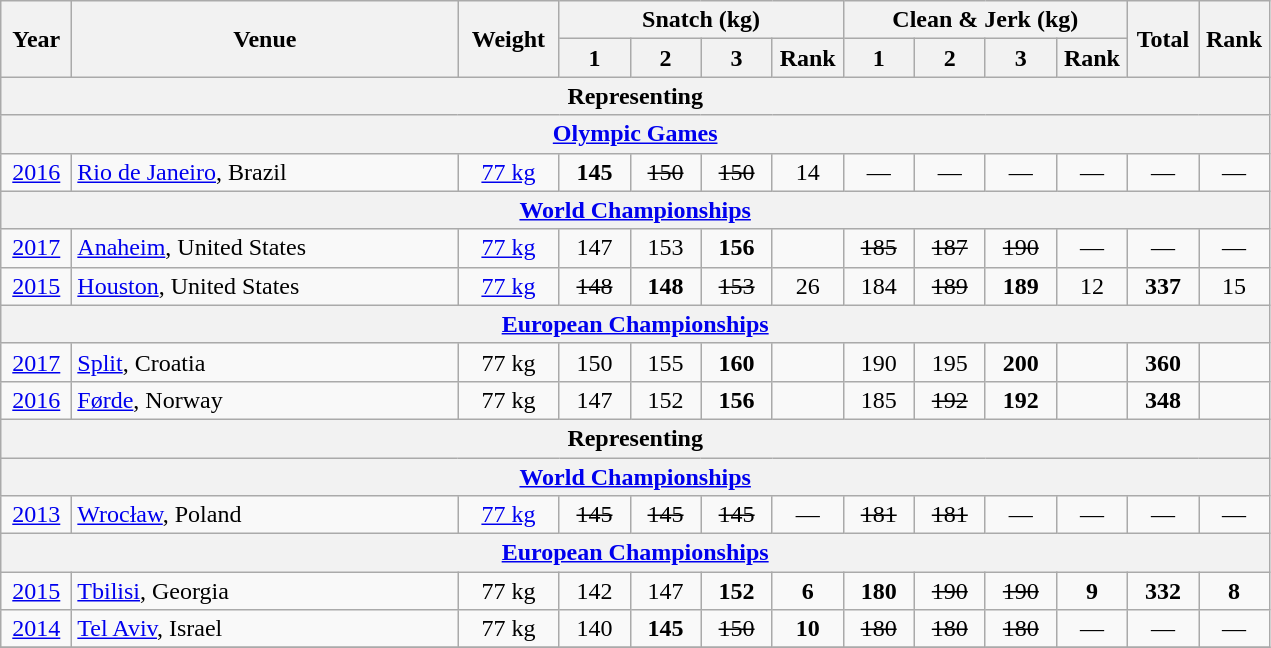<table class = "wikitable" style="text-align:center;">
<tr>
<th rowspan=2 width=40>Year</th>
<th rowspan=2 width=250>Venue</th>
<th rowspan=2 width=60>Weight</th>
<th colspan=4>Snatch (kg)</th>
<th colspan=4>Clean & Jerk (kg)</th>
<th rowspan=2 width=40>Total</th>
<th rowspan=2 width=40>Rank</th>
</tr>
<tr>
<th width=40>1</th>
<th width=40>2</th>
<th width=40>3</th>
<th width=40>Rank</th>
<th width=40>1</th>
<th width=40>2</th>
<th width=40>3</th>
<th width=40>Rank</th>
</tr>
<tr>
<th colspan=13>Representing </th>
</tr>
<tr>
<th colspan=13><a href='#'>Olympic Games</a></th>
</tr>
<tr>
<td><a href='#'>2016</a></td>
<td align=left> <a href='#'>Rio de Janeiro</a>, Brazil</td>
<td><a href='#'>77 kg</a></td>
<td><strong>145</strong></td>
<td><s>150</s></td>
<td><s>150</s></td>
<td>14</td>
<td>—</td>
<td>—</td>
<td>—</td>
<td>—</td>
<td>—</td>
<td>—</td>
</tr>
<tr>
<th colspan=13><a href='#'>World Championships</a></th>
</tr>
<tr>
<td><a href='#'>2017</a></td>
<td align=left> <a href='#'>Anaheim</a>, United States</td>
<td><a href='#'>77 kg</a></td>
<td>147</td>
<td>153</td>
<td><strong>156</strong></td>
<td><strong></strong></td>
<td><s>185</s></td>
<td><s>187</s></td>
<td><s>190</s></td>
<td>—</td>
<td>—</td>
<td>—</td>
</tr>
<tr>
<td><a href='#'>2015</a></td>
<td align=left> <a href='#'>Houston</a>, United States</td>
<td><a href='#'>77 kg</a></td>
<td><s>148</s></td>
<td><strong>148</strong></td>
<td><s>153</s></td>
<td>26</td>
<td>184</td>
<td><s>189</s></td>
<td><strong>189</strong></td>
<td>12</td>
<td><strong>337</strong></td>
<td>15</td>
</tr>
<tr>
<th colspan=13><a href='#'>European Championships</a></th>
</tr>
<tr>
<td><a href='#'>2017</a></td>
<td align=left> <a href='#'>Split</a>, Croatia</td>
<td>77 kg</td>
<td>150</td>
<td>155</td>
<td><strong>160</strong></td>
<td><strong></strong></td>
<td>190</td>
<td>195</td>
<td><strong>200</strong></td>
<td><strong></strong></td>
<td><strong>360</strong></td>
<td><strong></strong></td>
</tr>
<tr>
<td><a href='#'>2016</a></td>
<td align=left> <a href='#'>Førde</a>, Norway</td>
<td>77 kg</td>
<td>147</td>
<td>152</td>
<td><strong>156</strong></td>
<td><strong></strong></td>
<td>185</td>
<td><s>192</s></td>
<td><strong>192</strong></td>
<td><strong></strong></td>
<td><strong>348</strong></td>
<td><strong></strong></td>
</tr>
<tr>
<th colspan=13>Representing </th>
</tr>
<tr>
<th colspan=13><a href='#'>World Championships</a></th>
</tr>
<tr>
<td><a href='#'>2013</a></td>
<td align=left> <a href='#'>Wrocław</a>, Poland</td>
<td><a href='#'>77 kg</a></td>
<td><s>145</s></td>
<td><s>145</s></td>
<td><s>145</s></td>
<td>—</td>
<td><s>181</s></td>
<td><s>181</s></td>
<td>—</td>
<td>—</td>
<td>—</td>
<td>—</td>
</tr>
<tr>
<th colspan=13><a href='#'>European Championships</a></th>
</tr>
<tr>
<td><a href='#'>2015</a></td>
<td align=left> <a href='#'>Tbilisi</a>, Georgia</td>
<td>77 kg</td>
<td>142</td>
<td>147</td>
<td><strong>152</strong></td>
<td><strong>6</strong></td>
<td><strong>180</strong></td>
<td><s>190</s></td>
<td><s>190</s></td>
<td><strong>9</strong></td>
<td><strong>332</strong></td>
<td><strong>8</strong></td>
</tr>
<tr>
<td><a href='#'>2014</a></td>
<td align=left> <a href='#'>Tel Aviv</a>, Israel</td>
<td>77 kg</td>
<td>140</td>
<td><strong>145</strong></td>
<td><s>150</s></td>
<td><strong>10</strong></td>
<td><s>180</s></td>
<td><s>180</s></td>
<td><s>180</s></td>
<td>—</td>
<td>—</td>
<td>—</td>
</tr>
<tr>
</tr>
</table>
